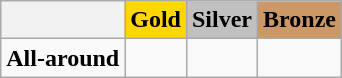<table class="wikitable">
<tr>
<th></th>
<td align=center bgcolor=gold><strong>Gold</strong></td>
<td align=center bgcolor=silver><strong>Silver</strong></td>
<td align=center bgcolor=cc9966><strong>Bronze</strong></td>
</tr>
<tr>
<td><strong>All-around</strong></td>
<td></td>
<td></td>
<td></td>
</tr>
</table>
